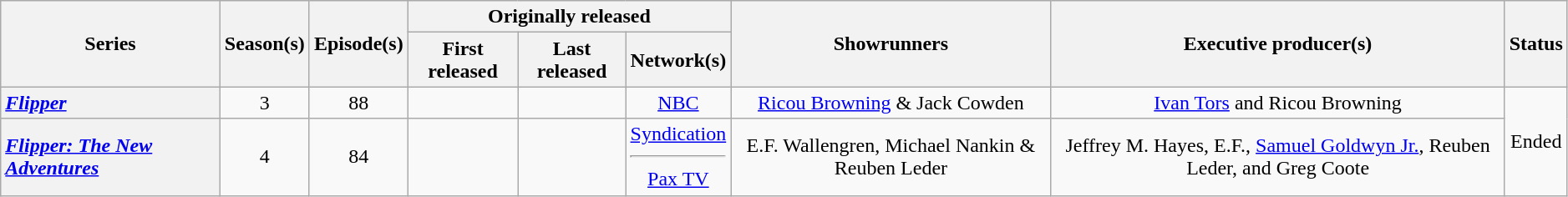<table class="wikitable plainrowheaders" style="text-align:center; width:99%;">
<tr>
<th scope="col" style="width:14%;" rowspan="2">Series</th>
<th scope="col" rowspan="2">Season(s)</th>
<th scope="col" rowspan="2">Episode(s)</th>
<th scope="col" colspan="3">Originally released</th>
<th scope="col" rowspan="2">Showrunners</th>
<th scope="col" rowspan="2">Executive producer(s)</th>
<th scope="col" rowspan="2">Status</th>
</tr>
<tr>
<th>First released</th>
<th>Last released</th>
<th>Network(s)</th>
</tr>
<tr>
<th scope="row" style="text-align:left"><em><a href='#'>Flipper</a></em></th>
<td>3</td>
<td>88</td>
<td></td>
<td></td>
<td><a href='#'>NBC</a></td>
<td><a href='#'>Ricou Browning</a> & Jack Cowden</td>
<td><a href='#'>Ivan Tors</a> and Ricou Browning</td>
<td rowspan="2">Ended</td>
</tr>
<tr>
<th scope="row" style="text-align:left"><em><a href='#'> Flipper: The New Adventures</a></em></th>
<td>4</td>
<td>84</td>
<td></td>
<td></td>
<td><a href='#'>Syndication</a> <br> <hr><a href='#'>Pax TV</a> <br></td>
<td>E.F. Wallengren, Michael Nankin & Reuben Leder</td>
<td>Jeffrey M. Hayes, E.F., <a href='#'>Samuel Goldwyn Jr.</a>, Reuben Leder, and Greg Coote</td>
</tr>
</table>
